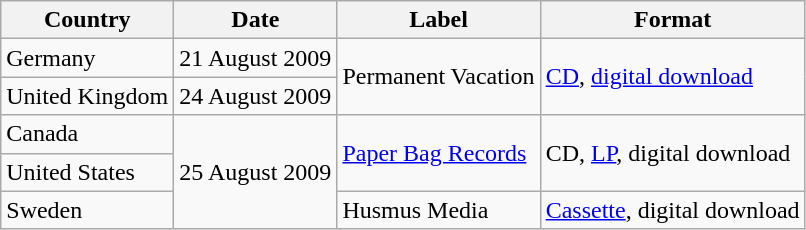<table class="wikitable">
<tr>
<th>Country</th>
<th>Date</th>
<th>Label</th>
<th>Format</th>
</tr>
<tr>
<td>Germany</td>
<td>21 August 2009</td>
<td rowspan="2">Permanent Vacation</td>
<td rowspan="2"><a href='#'>CD</a>, <a href='#'>digital download</a></td>
</tr>
<tr>
<td>United Kingdom</td>
<td>24 August 2009</td>
</tr>
<tr>
<td>Canada</td>
<td rowspan="3">25 August 2009</td>
<td rowspan="2"><a href='#'>Paper Bag Records</a></td>
<td rowspan="2">CD, <a href='#'>LP</a>, digital download</td>
</tr>
<tr>
<td>United States</td>
</tr>
<tr>
<td>Sweden</td>
<td>Husmus Media</td>
<td><a href='#'>Cassette</a>, digital download</td>
</tr>
</table>
